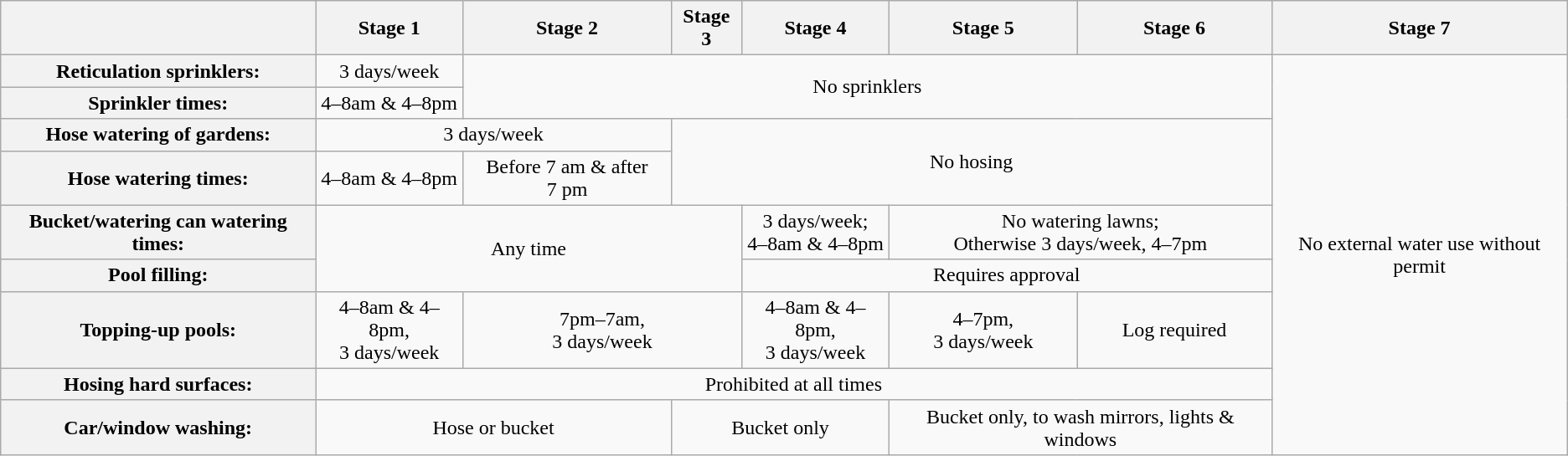<table class="wikitable" style="text-align:center">
<tr>
<th></th>
<th>Stage 1</th>
<th>Stage 2</th>
<th>Stage 3</th>
<th>Stage 4</th>
<th>Stage 5</th>
<th>Stage 6</th>
<th>Stage 7</th>
</tr>
<tr>
<th>Reticulation sprinklers:</th>
<td>3 days/week</td>
<td rowspan=2 colspan=5>No sprinklers</td>
<td rowspan=9>No external water use without permit</td>
</tr>
<tr>
<th>Sprinkler times:</th>
<td>4–8am & 4–8pm</td>
</tr>
<tr>
<th>Hose watering of gardens:</th>
<td colspan=2>3 days/week</td>
<td rowspan=2 colspan=4>No hosing</td>
</tr>
<tr>
<th>Hose watering times:</th>
<td>4–8am & 4–8pm</td>
<td>Before 7 am & after 7 pm</td>
</tr>
<tr>
<th>Bucket/watering can watering times:</th>
<td colspan="3" rowspan="2">Any time</td>
<td>3 days/week;<br> 4–8am & 4–8pm</td>
<td colspan=2>No watering lawns;<br> Otherwise 3 days/week, 4–7pm</td>
</tr>
<tr>
<th>Pool filling:</th>
<td colspan=3>Requires approval</td>
</tr>
<tr>
<th>Topping-up pools:</th>
<td>4–8am & 4–8pm,<br> 3 days/week</td>
<td colspan=2>7pm–7am,<br> 3 days/week</td>
<td>4–8am & 4–8pm,<br> 3 days/week</td>
<td>4–7pm,<br> 3 days/week</td>
<td>Log required</td>
</tr>
<tr>
<th>Hosing hard surfaces:</th>
<td colspan=6>Prohibited at all times</td>
</tr>
<tr>
<th>Car/window washing:</th>
<td colspan=2>Hose or bucket</td>
<td colspan=2>Bucket only</td>
<td colspan=2>Bucket only, to wash mirrors, lights & windows</td>
</tr>
</table>
